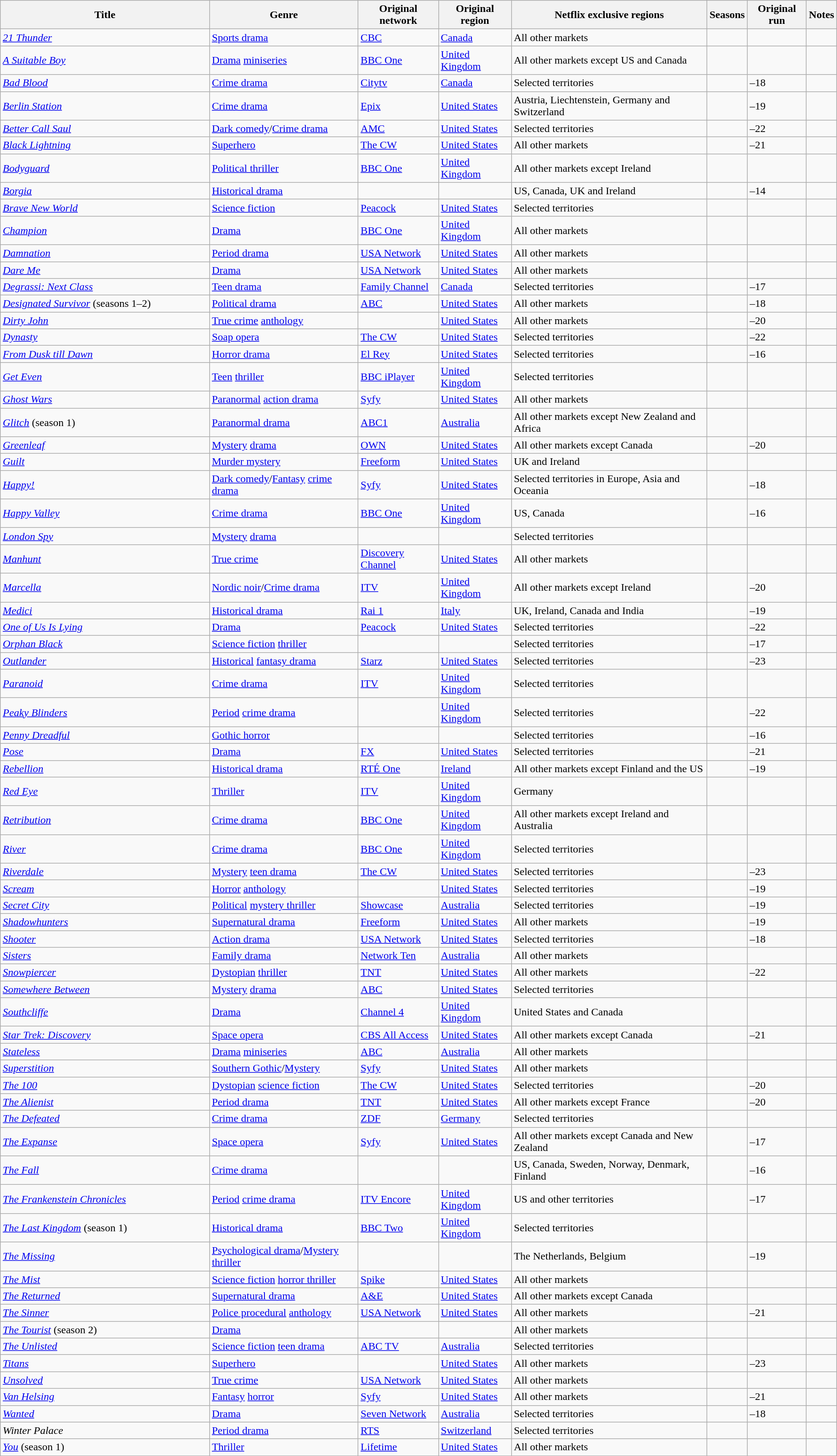<table class="wikitable sortable" style="width:100%;">
<tr>
<th scope="col" style="width:25%;">Title</th>
<th>Genre</th>
<th>Original network</th>
<th>Original region</th>
<th>Netflix exclusive regions</th>
<th>Seasons</th>
<th>Original run</th>
<th>Notes</th>
</tr>
<tr>
<td><em><a href='#'>21 Thunder</a></em></td>
<td><a href='#'>Sports drama</a></td>
<td><a href='#'>CBC</a></td>
<td><a href='#'>Canada</a></td>
<td>All other markets</td>
<td></td>
<td></td>
<td></td>
</tr>
<tr>
<td><em><a href='#'>A Suitable Boy</a></em></td>
<td><a href='#'>Drama</a> <a href='#'>miniseries</a></td>
<td><a href='#'>BBC One</a></td>
<td><a href='#'>United Kingdom</a></td>
<td>All other markets except US and Canada</td>
<td></td>
<td></td>
<td></td>
</tr>
<tr>
<td><em><a href='#'>Bad Blood</a></em></td>
<td><a href='#'>Crime drama</a></td>
<td><a href='#'>Citytv</a></td>
<td><a href='#'>Canada</a></td>
<td>Selected territories</td>
<td></td>
<td>–18</td>
<td></td>
</tr>
<tr>
<td><em><a href='#'>Berlin Station</a></em></td>
<td><a href='#'>Crime drama</a></td>
<td><a href='#'>Epix</a></td>
<td><a href='#'>United States</a></td>
<td>Austria, Liechtenstein, Germany and Switzerland</td>
<td></td>
<td>–19</td>
<td></td>
</tr>
<tr>
<td><em><a href='#'>Better Call Saul</a></em></td>
<td><a href='#'>Dark comedy</a>/<a href='#'>Crime drama</a></td>
<td><a href='#'>AMC</a></td>
<td><a href='#'>United States</a></td>
<td>Selected territories</td>
<td></td>
<td>–22</td>
<td></td>
</tr>
<tr>
<td><em><a href='#'>Black Lightning</a></em></td>
<td><a href='#'>Superhero</a></td>
<td><a href='#'>The CW</a></td>
<td><a href='#'>United States</a></td>
<td>All other markets</td>
<td></td>
<td>–21</td>
<td></td>
</tr>
<tr>
<td><em><a href='#'>Bodyguard</a></em></td>
<td><a href='#'>Political thriller</a></td>
<td><a href='#'>BBC One</a></td>
<td><a href='#'>United Kingdom</a></td>
<td>All other markets except Ireland</td>
<td></td>
<td></td>
<td></td>
</tr>
<tr>
<td><em><a href='#'>Borgia</a></em></td>
<td><a href='#'>Historical drama</a></td>
<td></td>
<td></td>
<td>US, Canada, UK and Ireland</td>
<td></td>
<td>–14</td>
<td></td>
</tr>
<tr>
<td><em><a href='#'>Brave New World</a></em></td>
<td><a href='#'>Science fiction</a></td>
<td><a href='#'>Peacock</a></td>
<td><a href='#'>United States</a></td>
<td>Selected territories</td>
<td></td>
<td></td>
<td></td>
</tr>
<tr>
<td><em><a href='#'>Champion</a></em></td>
<td><a href='#'>Drama</a></td>
<td><a href='#'>BBC One</a></td>
<td><a href='#'>United Kingdom</a></td>
<td>All other markets</td>
<td></td>
<td></td>
<td></td>
</tr>
<tr>
<td><em><a href='#'>Damnation</a></em></td>
<td><a href='#'>Period drama</a></td>
<td><a href='#'>USA Network</a></td>
<td><a href='#'>United States</a></td>
<td>All other markets</td>
<td></td>
<td></td>
<td></td>
</tr>
<tr>
<td><em><a href='#'>Dare Me</a></em></td>
<td><a href='#'>Drama</a></td>
<td><a href='#'>USA Network</a></td>
<td><a href='#'>United States</a></td>
<td>All other markets</td>
<td></td>
<td></td>
<td></td>
</tr>
<tr>
<td><em><a href='#'>Degrassi: Next Class</a></em></td>
<td><a href='#'>Teen drama</a></td>
<td><a href='#'>Family Channel</a></td>
<td><a href='#'>Canada</a></td>
<td>Selected territories</td>
<td></td>
<td>–17</td>
<td></td>
</tr>
<tr>
<td><em><a href='#'>Designated Survivor</a></em> (seasons 1–2)</td>
<td><a href='#'>Political drama</a></td>
<td><a href='#'>ABC</a></td>
<td><a href='#'>United States</a></td>
<td>All other markets</td>
<td></td>
<td>–18</td>
<td></td>
</tr>
<tr>
<td><em><a href='#'>Dirty John</a></em></td>
<td><a href='#'>True crime</a> <a href='#'>anthology</a></td>
<td></td>
<td><a href='#'>United States</a></td>
<td>All other markets</td>
<td></td>
<td>–20</td>
<td></td>
</tr>
<tr>
<td><em><a href='#'>Dynasty</a></em></td>
<td><a href='#'>Soap opera</a></td>
<td><a href='#'>The CW</a></td>
<td><a href='#'>United States</a></td>
<td>Selected territories</td>
<td></td>
<td>–22</td>
<td></td>
</tr>
<tr>
<td><em><a href='#'>From Dusk till Dawn</a></em></td>
<td><a href='#'>Horror drama</a></td>
<td><a href='#'>El Rey</a></td>
<td><a href='#'>United States</a></td>
<td>Selected territories</td>
<td></td>
<td>–16</td>
<td></td>
</tr>
<tr>
<td><em><a href='#'>Get Even</a></em></td>
<td><a href='#'>Teen</a> <a href='#'>thriller</a></td>
<td><a href='#'>BBC iPlayer</a></td>
<td><a href='#'>United Kingdom</a></td>
<td>Selected territories</td>
<td></td>
<td></td>
<td></td>
</tr>
<tr>
<td><em><a href='#'>Ghost Wars</a></em></td>
<td><a href='#'>Paranormal</a> <a href='#'>action drama</a></td>
<td><a href='#'>Syfy</a></td>
<td><a href='#'>United States</a></td>
<td>All other markets</td>
<td></td>
<td></td>
<td></td>
</tr>
<tr>
<td><em><a href='#'>Glitch</a></em> (season 1)</td>
<td><a href='#'>Paranormal drama</a></td>
<td><a href='#'>ABC1</a></td>
<td><a href='#'>Australia</a></td>
<td>All other markets except New Zealand and Africa</td>
<td></td>
<td></td>
<td></td>
</tr>
<tr>
<td><em><a href='#'>Greenleaf</a></em></td>
<td><a href='#'>Mystery</a> <a href='#'>drama</a></td>
<td><a href='#'>OWN</a></td>
<td><a href='#'>United States</a></td>
<td>All other markets except Canada</td>
<td></td>
<td>–20</td>
<td></td>
</tr>
<tr>
<td><em><a href='#'>Guilt</a></em></td>
<td><a href='#'>Murder mystery</a></td>
<td><a href='#'>Freeform</a></td>
<td><a href='#'>United States</a></td>
<td>UK and Ireland</td>
<td></td>
<td></td>
<td></td>
</tr>
<tr>
<td><em><a href='#'>Happy!</a></em></td>
<td><a href='#'>Dark comedy</a>/<a href='#'>Fantasy</a> <a href='#'>crime drama</a></td>
<td><a href='#'>Syfy</a></td>
<td><a href='#'>United States</a></td>
<td>Selected territories in Europe, Asia and Oceania</td>
<td></td>
<td>–18</td>
<td></td>
</tr>
<tr>
<td><em><a href='#'>Happy Valley</a></em></td>
<td><a href='#'>Crime drama</a></td>
<td><a href='#'>BBC One</a></td>
<td><a href='#'>United Kingdom</a></td>
<td>US, Canada</td>
<td></td>
<td>–16</td>
<td></td>
</tr>
<tr>
<td><em><a href='#'>London Spy</a></em></td>
<td><a href='#'>Mystery</a> <a href='#'>drama</a></td>
<td></td>
<td></td>
<td>Selected territories</td>
<td></td>
<td></td>
<td></td>
</tr>
<tr>
<td><em><a href='#'>Manhunt</a></em></td>
<td><a href='#'>True crime</a></td>
<td><a href='#'>Discovery Channel</a></td>
<td><a href='#'>United States</a></td>
<td>All other markets</td>
<td></td>
<td></td>
<td></td>
</tr>
<tr>
<td><em><a href='#'>Marcella</a></em></td>
<td><a href='#'>Nordic noir</a>/<a href='#'>Crime drama</a></td>
<td><a href='#'>ITV</a></td>
<td><a href='#'>United Kingdom</a></td>
<td>All other markets except Ireland</td>
<td></td>
<td>–20</td>
<td></td>
</tr>
<tr>
<td><em><a href='#'>Medici</a></em></td>
<td><a href='#'>Historical drama</a></td>
<td><a href='#'>Rai 1</a></td>
<td><a href='#'>Italy</a></td>
<td>UK, Ireland, Canada and India</td>
<td></td>
<td>–19</td>
<td></td>
</tr>
<tr>
<td><em><a href='#'>One of Us Is Lying</a></em></td>
<td><a href='#'>Drama</a></td>
<td><a href='#'>Peacock</a></td>
<td><a href='#'>United States</a></td>
<td>Selected territories</td>
<td></td>
<td>–22</td>
<td></td>
</tr>
<tr>
<td><em><a href='#'>Orphan Black</a></em></td>
<td><a href='#'>Science fiction</a> <a href='#'>thriller</a></td>
<td></td>
<td></td>
<td>Selected territories</td>
<td></td>
<td>–17</td>
<td></td>
</tr>
<tr>
<td><em><a href='#'>Outlander</a></em></td>
<td><a href='#'>Historical</a> <a href='#'>fantasy drama</a></td>
<td><a href='#'>Starz</a></td>
<td><a href='#'>United States</a></td>
<td>Selected territories</td>
<td></td>
<td>–23</td>
<td></td>
</tr>
<tr>
<td><em><a href='#'>Paranoid</a></em></td>
<td><a href='#'>Crime drama</a></td>
<td><a href='#'>ITV</a></td>
<td><a href='#'>United Kingdom</a></td>
<td>Selected territories</td>
<td></td>
<td></td>
<td></td>
</tr>
<tr>
<td><em><a href='#'>Peaky Blinders</a></em></td>
<td><a href='#'>Period</a> <a href='#'>crime drama</a></td>
<td></td>
<td><a href='#'>United Kingdom</a></td>
<td>Selected territories</td>
<td></td>
<td>–22</td>
<td></td>
</tr>
<tr>
<td><em><a href='#'>Penny Dreadful</a></em></td>
<td><a href='#'>Gothic horror</a></td>
<td></td>
<td></td>
<td>Selected territories</td>
<td></td>
<td>–16</td>
<td></td>
</tr>
<tr>
<td><em><a href='#'>Pose</a></em></td>
<td><a href='#'>Drama</a></td>
<td><a href='#'>FX</a></td>
<td><a href='#'>United States</a></td>
<td>Selected territories</td>
<td></td>
<td>–21</td>
<td></td>
</tr>
<tr>
<td><em><a href='#'>Rebellion</a></em></td>
<td><a href='#'>Historical drama</a></td>
<td><a href='#'>RTÉ One</a></td>
<td><a href='#'>Ireland</a></td>
<td>All other markets except Finland and the US</td>
<td></td>
<td>–19</td>
<td></td>
</tr>
<tr>
<td><em><a href='#'>Red Eye</a></em></td>
<td><a href='#'>Thriller</a></td>
<td><a href='#'>ITV</a></td>
<td><a href='#'>United Kingdom</a></td>
<td>Germany</td>
<td></td>
<td></td>
<td></td>
</tr>
<tr>
<td><em><a href='#'>Retribution</a></em></td>
<td><a href='#'>Crime drama</a></td>
<td><a href='#'>BBC One</a></td>
<td><a href='#'>United Kingdom</a></td>
<td>All other markets except Ireland and Australia</td>
<td></td>
<td></td>
<td></td>
</tr>
<tr>
<td><em><a href='#'>River</a></em></td>
<td><a href='#'>Crime drama</a></td>
<td><a href='#'>BBC One</a></td>
<td><a href='#'>United Kingdom</a></td>
<td>Selected territories</td>
<td></td>
<td></td>
<td></td>
</tr>
<tr>
<td><em><a href='#'>Riverdale</a></em></td>
<td><a href='#'>Mystery</a> <a href='#'>teen drama</a></td>
<td><a href='#'>The CW</a></td>
<td><a href='#'>United States</a></td>
<td>Selected territories</td>
<td></td>
<td>–23</td>
<td></td>
</tr>
<tr>
<td><em><a href='#'>Scream</a></em></td>
<td><a href='#'>Horror</a> <a href='#'>anthology</a></td>
<td></td>
<td><a href='#'>United States</a></td>
<td>Selected territories</td>
<td></td>
<td>–19</td>
<td></td>
</tr>
<tr>
<td><em><a href='#'>Secret City</a></em></td>
<td><a href='#'>Political</a> <a href='#'>mystery thriller</a></td>
<td><a href='#'>Showcase</a></td>
<td><a href='#'>Australia</a></td>
<td>Selected territories</td>
<td></td>
<td>–19</td>
<td></td>
</tr>
<tr>
<td><em><a href='#'>Shadowhunters</a></em></td>
<td><a href='#'>Supernatural drama</a></td>
<td><a href='#'>Freeform</a></td>
<td><a href='#'>United States</a></td>
<td>All other markets</td>
<td></td>
<td>–19</td>
<td></td>
</tr>
<tr>
<td><em><a href='#'>Shooter</a></em></td>
<td><a href='#'>Action drama</a></td>
<td><a href='#'>USA Network</a></td>
<td><a href='#'>United States</a></td>
<td>Selected territories</td>
<td></td>
<td>–18</td>
<td></td>
</tr>
<tr>
<td><em><a href='#'>Sisters</a></em></td>
<td><a href='#'>Family drama</a></td>
<td><a href='#'>Network Ten</a></td>
<td><a href='#'>Australia</a></td>
<td>All other markets</td>
<td></td>
<td></td>
<td></td>
</tr>
<tr>
<td><em><a href='#'>Snowpiercer</a></em></td>
<td><a href='#'>Dystopian</a> <a href='#'>thriller</a></td>
<td><a href='#'>TNT</a></td>
<td><a href='#'>United States</a></td>
<td>All other markets</td>
<td></td>
<td>–22</td>
<td></td>
</tr>
<tr>
<td><em><a href='#'>Somewhere Between</a></em></td>
<td><a href='#'>Mystery</a> <a href='#'>drama</a></td>
<td><a href='#'>ABC</a></td>
<td><a href='#'>United States</a></td>
<td>Selected territories</td>
<td></td>
<td></td>
<td></td>
</tr>
<tr>
<td><em><a href='#'>Southcliffe</a></em></td>
<td><a href='#'>Drama</a></td>
<td><a href='#'>Channel 4</a></td>
<td><a href='#'>United Kingdom</a></td>
<td>United States and Canada</td>
<td></td>
<td></td>
<td></td>
</tr>
<tr>
<td><em><a href='#'>Star Trek: Discovery</a></em></td>
<td><a href='#'>Space opera</a></td>
<td><a href='#'>CBS All Access</a></td>
<td><a href='#'>United States</a></td>
<td>All other markets except Canada</td>
<td></td>
<td>–21</td>
<td></td>
</tr>
<tr>
<td><em><a href='#'>Stateless</a></em></td>
<td><a href='#'>Drama</a> <a href='#'>miniseries</a></td>
<td><a href='#'>ABC</a></td>
<td><a href='#'>Australia</a></td>
<td>All other markets</td>
<td></td>
<td></td>
<td></td>
</tr>
<tr>
<td><em><a href='#'>Superstition</a></em></td>
<td><a href='#'>Southern Gothic</a>/<a href='#'>Mystery</a></td>
<td><a href='#'>Syfy</a></td>
<td><a href='#'>United States</a></td>
<td>All other markets</td>
<td></td>
<td></td>
<td></td>
</tr>
<tr>
<td><em><a href='#'>The 100</a></em></td>
<td><a href='#'>Dystopian</a> <a href='#'>science fiction</a></td>
<td><a href='#'>The CW</a></td>
<td><a href='#'>United States</a></td>
<td>Selected territories</td>
<td></td>
<td>–20</td>
<td></td>
</tr>
<tr>
<td><em><a href='#'>The Alienist</a></em></td>
<td><a href='#'>Period drama</a></td>
<td><a href='#'>TNT</a></td>
<td><a href='#'>United States</a></td>
<td>All other markets except France</td>
<td></td>
<td>–20</td>
<td></td>
</tr>
<tr>
<td><em><a href='#'>The Defeated</a></em></td>
<td><a href='#'>Crime drama</a></td>
<td><a href='#'>ZDF</a></td>
<td><a href='#'>Germany</a></td>
<td>Selected territories</td>
<td></td>
<td></td>
<td></td>
</tr>
<tr>
<td><em><a href='#'>The Expanse</a></em></td>
<td><a href='#'>Space opera</a></td>
<td><a href='#'>Syfy</a></td>
<td><a href='#'>United States</a></td>
<td>All other markets except Canada and New Zealand</td>
<td></td>
<td>–17</td>
<td></td>
</tr>
<tr>
<td><em><a href='#'>The Fall</a></em></td>
<td><a href='#'>Crime drama</a></td>
<td></td>
<td></td>
<td>US, Canada, Sweden, Norway, Denmark, Finland</td>
<td></td>
<td>–16</td>
<td></td>
</tr>
<tr>
<td><em><a href='#'>The Frankenstein Chronicles</a></em></td>
<td><a href='#'>Period</a> <a href='#'>crime drama</a></td>
<td><a href='#'>ITV Encore</a></td>
<td><a href='#'>United Kingdom</a></td>
<td>US and other territories</td>
<td></td>
<td>–17</td>
<td></td>
</tr>
<tr>
<td><em><a href='#'>The Last Kingdom</a></em> (season 1)</td>
<td><a href='#'>Historical drama</a></td>
<td><a href='#'>BBC Two</a></td>
<td><a href='#'>United Kingdom</a></td>
<td>Selected territories</td>
<td></td>
<td></td>
<td></td>
</tr>
<tr>
<td><em><a href='#'>The Missing</a></em></td>
<td><a href='#'>Psychological drama</a>/<a href='#'>Mystery thriller</a></td>
<td></td>
<td></td>
<td>The Netherlands, Belgium</td>
<td></td>
<td>–19</td>
<td></td>
</tr>
<tr>
<td><em><a href='#'>The Mist</a></em></td>
<td><a href='#'>Science fiction</a> <a href='#'>horror thriller</a></td>
<td><a href='#'>Spike</a></td>
<td><a href='#'>United States</a></td>
<td>All other markets</td>
<td></td>
<td></td>
<td></td>
</tr>
<tr>
<td><em><a href='#'>The Returned</a></em></td>
<td><a href='#'>Supernatural drama</a></td>
<td><a href='#'>A&E</a></td>
<td><a href='#'>United States</a></td>
<td>All other markets except Canada</td>
<td></td>
<td></td>
<td></td>
</tr>
<tr>
<td><em><a href='#'>The Sinner</a></em></td>
<td><a href='#'>Police procedural</a> <a href='#'>anthology</a></td>
<td><a href='#'>USA Network</a></td>
<td><a href='#'>United States</a></td>
<td>All other markets</td>
<td></td>
<td>–21</td>
<td></td>
</tr>
<tr>
<td><em><a href='#'>The Tourist</a></em> (season 2)</td>
<td><a href='#'>Drama</a></td>
<td></td>
<td></td>
<td>All other markets</td>
<td></td>
<td></td>
<td></td>
</tr>
<tr>
<td><em><a href='#'>The Unlisted</a></em></td>
<td><a href='#'>Science fiction</a> <a href='#'>teen drama</a></td>
<td><a href='#'>ABC TV</a></td>
<td><a href='#'>Australia</a></td>
<td>Selected territories</td>
<td></td>
<td></td>
<td></td>
</tr>
<tr>
<td><em><a href='#'>Titans</a></em></td>
<td><a href='#'>Superhero</a></td>
<td></td>
<td><a href='#'>United States</a></td>
<td>All other markets</td>
<td></td>
<td>–23</td>
<td></td>
</tr>
<tr>
<td><em><a href='#'>Unsolved</a></em></td>
<td><a href='#'>True crime</a></td>
<td><a href='#'>USA Network</a></td>
<td><a href='#'>United States</a></td>
<td>All other markets</td>
<td></td>
<td></td>
<td></td>
</tr>
<tr>
<td><em><a href='#'>Van Helsing</a></em></td>
<td><a href='#'>Fantasy</a> <a href='#'>horror</a></td>
<td><a href='#'>Syfy</a></td>
<td><a href='#'>United States</a></td>
<td>All other markets</td>
<td></td>
<td>–21</td>
<td></td>
</tr>
<tr>
<td><em><a href='#'>Wanted</a></em></td>
<td><a href='#'>Drama</a></td>
<td><a href='#'>Seven Network</a></td>
<td><a href='#'>Australia</a></td>
<td>Selected territories</td>
<td></td>
<td>–18</td>
<td></td>
</tr>
<tr>
<td><em>Winter Palace</em></td>
<td><a href='#'>Period drama</a></td>
<td><a href='#'>RTS</a></td>
<td><a href='#'>Switzerland</a></td>
<td>Selected territories</td>
<td></td>
<td></td>
<td></td>
</tr>
<tr>
<td><em><a href='#'>You</a></em> (season 1)</td>
<td><a href='#'>Thriller</a></td>
<td><a href='#'>Lifetime</a></td>
<td><a href='#'>United States</a></td>
<td>All other markets</td>
<td></td>
<td></td>
<td></td>
</tr>
</table>
